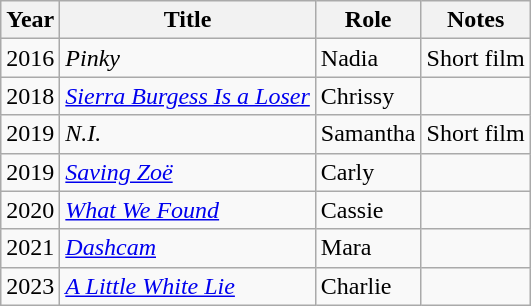<table class="wikitable sortable">
<tr>
<th>Year</th>
<th>Title</th>
<th>Role</th>
<th class="unsortable">Notes</th>
</tr>
<tr>
<td>2016</td>
<td><em>Pinky</em></td>
<td>Nadia</td>
<td>Short film</td>
</tr>
<tr>
<td>2018</td>
<td><em><a href='#'>Sierra Burgess Is a Loser</a></em></td>
<td>Chrissy</td>
<td></td>
</tr>
<tr>
<td>2019</td>
<td><em>N.I.</em></td>
<td>Samantha</td>
<td>Short film</td>
</tr>
<tr>
<td>2019</td>
<td><em><a href='#'>Saving Zoë</a></em></td>
<td>Carly</td>
<td></td>
</tr>
<tr>
<td>2020</td>
<td><em><a href='#'>What We Found</a></em></td>
<td>Cassie</td>
<td></td>
</tr>
<tr>
<td>2021</td>
<td><em><a href='#'>Dashcam</a></em></td>
<td>Mara</td>
<td></td>
</tr>
<tr>
<td>2023</td>
<td><em><a href='#'>A Little White Lie</a></em></td>
<td>Charlie</td>
<td></td>
</tr>
</table>
